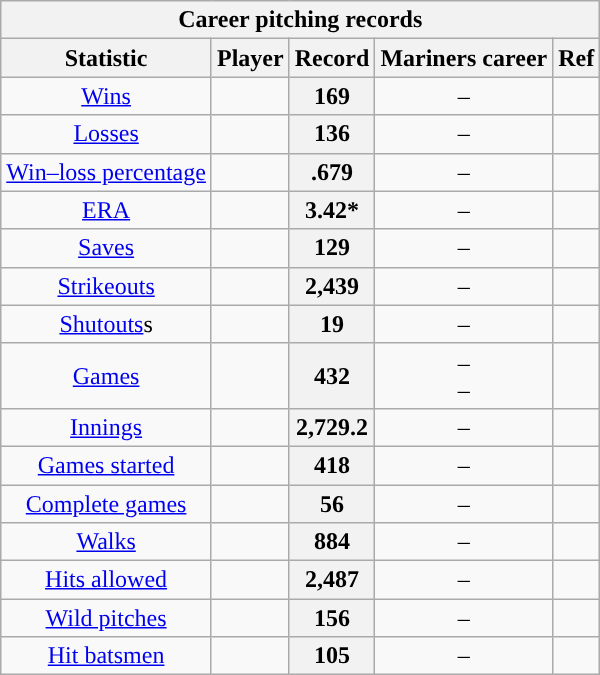<table class="wikitable sortable" style="text-align:center">
<tr>
<th colspan=5>Career pitching records</th>
</tr>
<tr>
<th scope="col">Statistic</th>
<th scope="col">Player</th>
<th scope="col" class="unsortable">Record</th>
<th scope="col">Mariners career</th>
<th scope="col" class="unsortable">Ref</th>
</tr>
<tr>
<td><a href='#'>Wins</a></td>
<td></td>
<th scope="row">169</th>
<td>–</td>
<td></td>
</tr>
<tr>
<td><a href='#'>Losses</a></td>
<td></td>
<th scope="row">136</th>
<td>–</td>
<td></td>
</tr>
<tr>
<td><a href='#'>Win–loss percentage</a></td>
<td></td>
<th scope="row">.679</th>
<td>–</td>
<td></td>
</tr>
<tr>
<td><a href='#'>ERA</a></td>
<td></td>
<th scope="row">3.42*</th>
<td>–</td>
<td></td>
</tr>
<tr>
<td><a href='#'>Saves</a></td>
<td></td>
<th scope="row">129</th>
<td>–</td>
<td></td>
</tr>
<tr>
<td><a href='#'>Strikeouts</a></td>
<td></td>
<th scope="row">2,439</th>
<td>–</td>
<td></td>
</tr>
<tr>
<td><a href='#'>Shutouts</a>s</td>
<td></td>
<th scope="row">19</th>
<td>–</td>
<td></td>
</tr>
<tr>
<td><a href='#'>Games</a></td>
<td></td>
<th scope="row">432</th>
<td>–<br>–<br></td>
<td></td>
</tr>
<tr>
<td><a href='#'>Innings</a></td>
<td></td>
<th scope="row">2,729.2</th>
<td>–</td>
<td></td>
</tr>
<tr>
<td><a href='#'>Games started</a></td>
<td></td>
<th scope="row">418</th>
<td>–</td>
<td></td>
</tr>
<tr>
<td><a href='#'>Complete games</a></td>
<td></td>
<th scope="row">56</th>
<td>–</td>
<td></td>
</tr>
<tr>
<td><a href='#'>Walks</a></td>
<td></td>
<th scope="row">884</th>
<td>–</td>
<td></td>
</tr>
<tr>
<td><a href='#'>Hits allowed</a></td>
<td></td>
<th scope="row">2,487</th>
<td>–</td>
<td></td>
</tr>
<tr>
<td><a href='#'>Wild pitches</a></td>
<td></td>
<th scope="row">156</th>
<td>–</td>
<td></td>
</tr>
<tr>
<td><a href='#'>Hit batsmen</a></td>
<td></td>
<th scope="row">105</th>
<td>–</td>
<td></td>
</tr>
</table>
